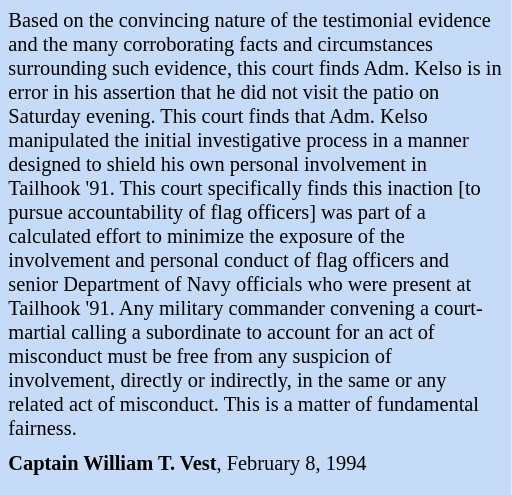<table class="toccolours" style="float: right; margin-left: 1em; margin-right: 2em; font-size: 85%; background:#c6dbf7; width:30em; max-width: 27%;" cellspacing="5">
<tr>
<td style="text-align: left;">Based on the convincing nature of the testimonial evidence and the many corroborating facts and circumstances surrounding such evidence, this court finds Adm. Kelso is in error in his assertion that he did not visit the patio on Saturday evening. This court finds that Adm. Kelso manipulated the initial investigative process in a manner designed to shield his own personal involvement in Tailhook '91. This court specifically finds this inaction [to pursue accountability of flag officers] was part of a calculated effort to minimize the exposure of the involvement and personal conduct of flag officers and senior Department of Navy officials who were present at Tailhook '91. Any military commander convening a court-martial calling a subordinate to account for an act of misconduct must be free from any suspicion of involvement, directly or indirectly, in the same or any related act of misconduct. This is a matter of fundamental fairness.</td>
</tr>
<tr>
<td style="text-align: left;"><strong>Captain William T. Vest</strong>, February 8, 1994</td>
</tr>
<tr>
<td style="text-align: left;"></td>
</tr>
</table>
